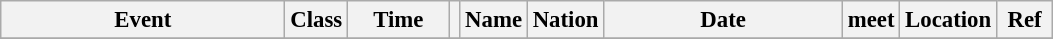<table class="wikitable" style="font-size: 95%;">
<tr>
<th style="width:12em">Event</th>
<th>Class</th>
<th style="width:4em" class="unsortable">Time</th>
<th class="unsortable"></th>
<th>Name</th>
<th>Nation</th>
<th style="width:10em">Date</th>
<th>meet</th>
<th>Location</th>
<th style="width:2em" class="unsortable">Ref</th>
</tr>
<tr>
</tr>
</table>
